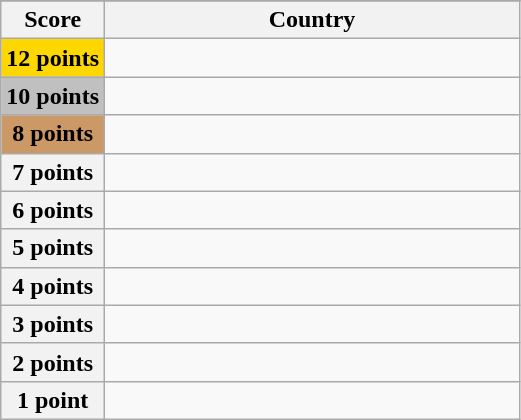<table class="wikitable">
<tr>
</tr>
<tr>
<th scope="col" width="20%">Score</th>
<th scope="col">Country</th>
</tr>
<tr>
<th scope="row" style="background:gold">12 points</th>
<td></td>
</tr>
<tr>
<th scope="row" style="background:silver">10 points</th>
<td></td>
</tr>
<tr>
<th scope="row" style="background:#CC9966">8 points</th>
<td></td>
</tr>
<tr>
<th scope="row">7 points</th>
<td></td>
</tr>
<tr>
<th scope="row">6 points</th>
<td></td>
</tr>
<tr>
<th scope="row">5 points</th>
<td></td>
</tr>
<tr>
<th scope="row">4 points</th>
<td></td>
</tr>
<tr>
<th scope="row">3 points</th>
<td></td>
</tr>
<tr>
<th scope="row">2 points</th>
<td></td>
</tr>
<tr>
<th scope="row">1 point</th>
<td></td>
</tr>
</table>
